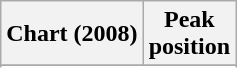<table class="wikitable sortable plainrowheaders">
<tr>
<th>Chart (2008)</th>
<th>Peak<br>position</th>
</tr>
<tr>
</tr>
<tr>
</tr>
</table>
